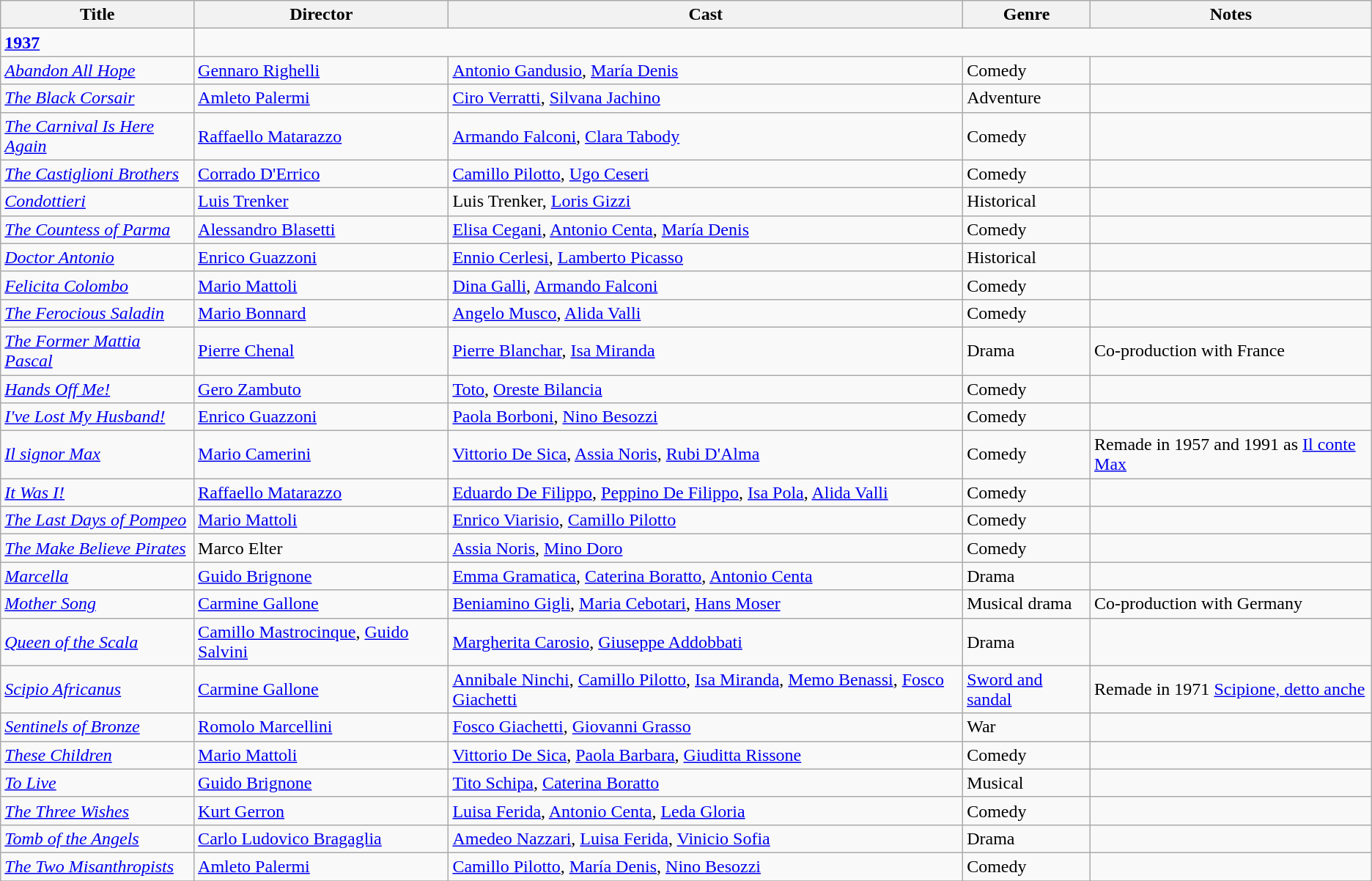<table class="wikitable">
<tr>
<th>Title</th>
<th>Director</th>
<th>Cast</th>
<th>Genre</th>
<th>Notes</th>
</tr>
<tr>
<td><strong><a href='#'>1937</a></strong></td>
</tr>
<tr>
<td><em><a href='#'>Abandon All Hope</a></em></td>
<td><a href='#'>Gennaro Righelli</a></td>
<td><a href='#'>Antonio Gandusio</a>, <a href='#'>María Denis</a></td>
<td>Comedy</td>
<td></td>
</tr>
<tr>
<td><em><a href='#'>The Black Corsair</a></em></td>
<td><a href='#'>Amleto Palermi</a></td>
<td><a href='#'>Ciro Verratti</a>, <a href='#'>Silvana Jachino</a></td>
<td>Adventure</td>
<td></td>
</tr>
<tr>
<td><em><a href='#'>The Carnival Is Here Again</a></em></td>
<td><a href='#'>Raffaello Matarazzo</a></td>
<td><a href='#'>Armando Falconi</a>, <a href='#'>Clara Tabody</a></td>
<td>Comedy</td>
<td></td>
</tr>
<tr>
<td><em><a href='#'>The Castiglioni Brothers</a></em></td>
<td><a href='#'>Corrado D'Errico</a></td>
<td><a href='#'>Camillo Pilotto</a>, <a href='#'>Ugo Ceseri</a></td>
<td>Comedy</td>
<td></td>
</tr>
<tr>
<td><em><a href='#'>Condottieri</a></em></td>
<td><a href='#'>Luis Trenker</a></td>
<td>Luis Trenker, <a href='#'>Loris Gizzi</a></td>
<td>Historical</td>
<td></td>
</tr>
<tr>
<td><em><a href='#'>The Countess of Parma</a></em></td>
<td><a href='#'>Alessandro Blasetti</a></td>
<td><a href='#'>Elisa Cegani</a>, <a href='#'>Antonio Centa</a>, <a href='#'>María Denis </a></td>
<td>Comedy</td>
<td></td>
</tr>
<tr>
<td><em><a href='#'>Doctor Antonio</a></em></td>
<td><a href='#'>Enrico Guazzoni</a></td>
<td><a href='#'>Ennio Cerlesi</a>, <a href='#'>Lamberto Picasso </a></td>
<td>Historical</td>
<td></td>
</tr>
<tr>
<td><em><a href='#'>Felicita Colombo</a></em></td>
<td><a href='#'>Mario Mattoli</a></td>
<td><a href='#'>Dina Galli</a>, <a href='#'>Armando Falconi</a></td>
<td>Comedy</td>
<td></td>
</tr>
<tr>
<td><em><a href='#'>The Ferocious Saladin</a></em></td>
<td><a href='#'>Mario Bonnard</a></td>
<td><a href='#'>Angelo Musco</a>, <a href='#'>Alida Valli</a></td>
<td>Comedy</td>
<td></td>
</tr>
<tr>
<td><em><a href='#'>The Former Mattia Pascal</a></em></td>
<td><a href='#'>Pierre Chenal</a></td>
<td><a href='#'>Pierre Blanchar</a>, <a href='#'>Isa Miranda</a></td>
<td>Drama</td>
<td>Co-production with France</td>
</tr>
<tr>
<td><em><a href='#'>Hands Off Me!</a></em></td>
<td><a href='#'>Gero Zambuto</a></td>
<td><a href='#'>Toto</a>, <a href='#'>Oreste Bilancia</a></td>
<td>Comedy</td>
<td></td>
</tr>
<tr>
<td><em><a href='#'>I've Lost My Husband!</a></em></td>
<td><a href='#'>Enrico Guazzoni</a></td>
<td><a href='#'>Paola Borboni</a>, <a href='#'>Nino Besozzi</a></td>
<td>Comedy</td>
<td></td>
</tr>
<tr>
<td><em><a href='#'>Il signor Max</a></em></td>
<td><a href='#'>Mario Camerini</a></td>
<td><a href='#'>Vittorio De Sica</a>, <a href='#'>Assia Noris</a>, <a href='#'>Rubi D'Alma</a></td>
<td>Comedy</td>
<td>Remade in 1957 and 1991 as <a href='#'>Il conte Max</a></td>
</tr>
<tr>
<td><em><a href='#'>It Was I!</a></em></td>
<td><a href='#'>Raffaello Matarazzo</a></td>
<td><a href='#'>Eduardo De Filippo</a>, <a href='#'>Peppino De Filippo</a>, <a href='#'>Isa Pola</a>, <a href='#'>Alida Valli</a></td>
<td>Comedy</td>
<td></td>
</tr>
<tr>
<td><em><a href='#'>The Last Days of Pompeo</a></em></td>
<td><a href='#'>Mario Mattoli</a></td>
<td><a href='#'>Enrico Viarisio</a>, <a href='#'>Camillo Pilotto</a></td>
<td>Comedy</td>
<td></td>
</tr>
<tr>
<td><em><a href='#'>The Make Believe Pirates</a></em></td>
<td>Marco Elter</td>
<td><a href='#'>Assia Noris</a>, <a href='#'>Mino Doro</a></td>
<td>Comedy</td>
<td></td>
</tr>
<tr>
<td><em><a href='#'>Marcella</a></em></td>
<td><a href='#'>Guido Brignone</a></td>
<td><a href='#'>Emma Gramatica</a>, <a href='#'>Caterina Boratto</a>, <a href='#'>Antonio Centa</a></td>
<td>Drama</td>
<td></td>
</tr>
<tr>
<td><em><a href='#'>Mother Song</a></em></td>
<td><a href='#'>Carmine Gallone</a></td>
<td><a href='#'>Beniamino Gigli</a>, <a href='#'>Maria Cebotari</a>, <a href='#'>Hans Moser</a></td>
<td>Musical drama</td>
<td>Co-production with Germany</td>
</tr>
<tr>
<td><em><a href='#'>Queen of the Scala</a></em></td>
<td><a href='#'>Camillo Mastrocinque</a>, <a href='#'>Guido Salvini</a></td>
<td><a href='#'>Margherita Carosio</a>, <a href='#'>Giuseppe Addobbati</a></td>
<td>Drama</td>
<td></td>
</tr>
<tr>
<td><em><a href='#'>Scipio Africanus</a></em></td>
<td><a href='#'>Carmine Gallone</a></td>
<td><a href='#'>Annibale Ninchi</a>, <a href='#'>Camillo Pilotto</a>, <a href='#'>Isa Miranda</a>, <a href='#'>Memo Benassi</a>, <a href='#'>Fosco Giachetti</a></td>
<td><a href='#'>Sword and sandal</a></td>
<td>Remade in 1971 <a href='#'>Scipione, detto anche</a></td>
</tr>
<tr>
<td><em><a href='#'>Sentinels of Bronze</a></em></td>
<td><a href='#'>Romolo Marcellini</a></td>
<td><a href='#'>Fosco Giachetti</a>, <a href='#'>Giovanni Grasso</a></td>
<td>War</td>
<td></td>
</tr>
<tr>
<td><em><a href='#'>These Children</a></em></td>
<td><a href='#'>Mario Mattoli</a></td>
<td><a href='#'>Vittorio De Sica</a>, <a href='#'>Paola Barbara</a>, <a href='#'>Giuditta Rissone</a></td>
<td>Comedy</td>
<td></td>
</tr>
<tr>
<td><em><a href='#'>To Live</a></em></td>
<td><a href='#'>Guido Brignone</a></td>
<td><a href='#'>Tito Schipa</a>, <a href='#'>Caterina Boratto</a></td>
<td>Musical</td>
<td></td>
</tr>
<tr>
<td><em><a href='#'>The Three Wishes</a></em></td>
<td><a href='#'>Kurt Gerron</a></td>
<td><a href='#'>Luisa Ferida</a>, <a href='#'>Antonio Centa</a>, <a href='#'>Leda Gloria</a></td>
<td>Comedy</td>
<td></td>
</tr>
<tr>
<td><em><a href='#'>Tomb of the Angels</a></em></td>
<td><a href='#'>Carlo Ludovico Bragaglia</a></td>
<td><a href='#'>Amedeo Nazzari</a>, <a href='#'>Luisa Ferida</a>, <a href='#'>Vinicio Sofia</a></td>
<td>Drama</td>
<td></td>
</tr>
<tr>
<td><em><a href='#'>The Two Misanthropists</a></em></td>
<td><a href='#'>Amleto Palermi</a></td>
<td><a href='#'>Camillo Pilotto</a>, <a href='#'>María Denis</a>, <a href='#'>Nino Besozzi</a></td>
<td>Comedy</td>
<td></td>
</tr>
<tr>
</tr>
</table>
